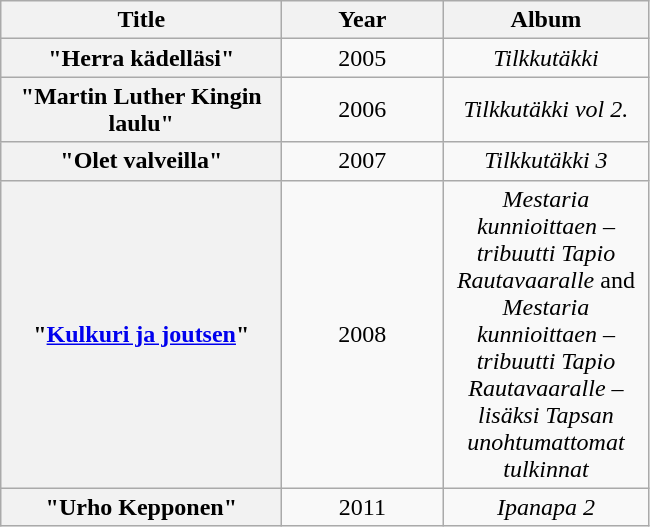<table class="wikitable plainrowheaders" style="text-align:center;">
<tr>
<th width="180">Title</th>
<th width="100">Year</th>
<th width="130">Album</th>
</tr>
<tr>
<th scope="row">"Herra kädelläsi"</th>
<td>2005</td>
<td><em>Tilkkutäkki</em></td>
</tr>
<tr>
<th scope="row">"Martin Luther Kingin laulu"</th>
<td>2006</td>
<td><em>Tilkkutäkki vol 2.</em></td>
</tr>
<tr>
<th scope="row">"Olet valveilla"</th>
<td>2007</td>
<td><em>Tilkkutäkki 3</em></td>
</tr>
<tr>
<th scope="row">"<a href='#'>Kulkuri ja joutsen</a>"</th>
<td>2008</td>
<td><em>Mestaria kunnioittaen – tribuutti Tapio Rautavaaralle</em> and <em>Mestaria kunnioittaen – tribuutti Tapio Rautavaaralle – lisäksi Tapsan unohtumattomat tulkinnat</em></td>
</tr>
<tr>
<th scope="row">"Urho Kepponen"</th>
<td>2011</td>
<td><em>Ipanapa 2</em></td>
</tr>
</table>
